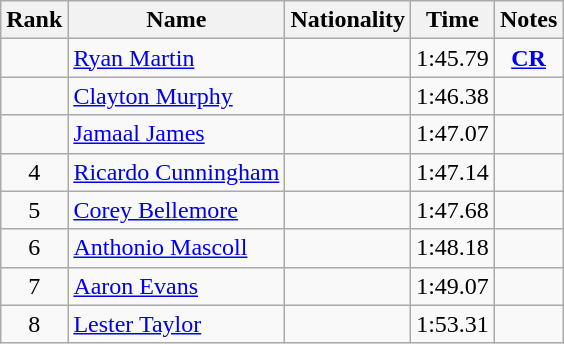<table class="wikitable sortable" style="text-align:center">
<tr>
<th>Rank</th>
<th>Name</th>
<th>Nationality</th>
<th>Time</th>
<th>Notes</th>
</tr>
<tr>
<td align=center></td>
<td align=left><a href='#'>Ryan Martin</a></td>
<td align=left></td>
<td>1:45.79</td>
<td><strong><a href='#'>CR</a></strong></td>
</tr>
<tr>
<td align=center></td>
<td align=left><a href='#'>Clayton Murphy</a></td>
<td align=left></td>
<td>1:46.38</td>
<td></td>
</tr>
<tr>
<td align=center></td>
<td align=left><a href='#'>Jamaal James</a></td>
<td align=left></td>
<td>1:47.07</td>
<td></td>
</tr>
<tr>
<td align=center>4</td>
<td align=left><a href='#'>Ricardo Cunningham</a></td>
<td align=left></td>
<td>1:47.14</td>
<td></td>
</tr>
<tr>
<td align=center>5</td>
<td align=left><a href='#'>Corey Bellemore</a></td>
<td align=left></td>
<td>1:47.68</td>
<td></td>
</tr>
<tr>
<td align=center>6</td>
<td align=left><a href='#'>Anthonio Mascoll</a></td>
<td align=left></td>
<td>1:48.18</td>
<td></td>
</tr>
<tr>
<td align=center>7</td>
<td align=left><a href='#'>Aaron Evans</a></td>
<td align=left></td>
<td>1:49.07</td>
<td></td>
</tr>
<tr>
<td align=center>8</td>
<td align=left><a href='#'>Lester Taylor</a></td>
<td align=left></td>
<td>1:53.31</td>
<td></td>
</tr>
</table>
